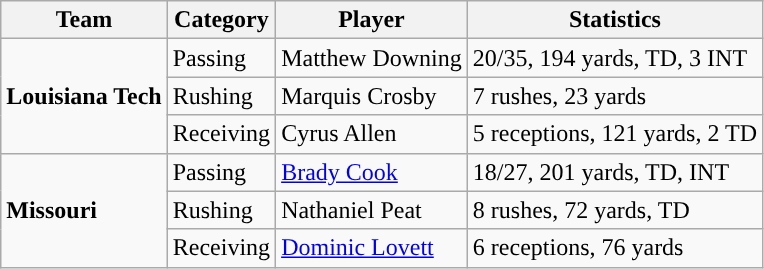<table class="wikitable" style="float: left;">
<tr>
<th>Team</th>
<th>Category</th>
<th>Player</th>
<th>Statistics</th>
</tr>
<tr>
<td rowspan=3><strong>Louisiana Tech</strong></td>
<td>Passing</td>
<td>Matthew Downing</td>
<td>20/35, 194 yards, TD, 3 INT</td>
</tr>
<tr>
<td>Rushing</td>
<td>Marquis Crosby</td>
<td>7 rushes, 23 yards</td>
</tr>
<tr>
<td>Receiving</td>
<td>Cyrus Allen</td>
<td>5 receptions, 121 yards, 2 TD</td>
</tr>
<tr>
<td rowspan=3><strong>Missouri</strong></td>
<td>Passing</td>
<td><a href='#'>Brady Cook</a></td>
<td>18/27, 201 yards, TD, INT</td>
</tr>
<tr>
<td>Rushing</td>
<td>Nathaniel Peat</td>
<td>8 rushes, 72 yards, TD</td>
</tr>
<tr>
<td>Receiving</td>
<td><a href='#'>Dominic Lovett</a></td>
<td>6 receptions, 76 yards</td>
</tr>
</table>
